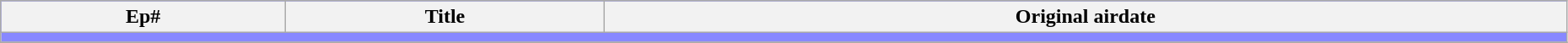<table class="wikitable" width="98%">
<tr bgcolor="0000ff">
<th>Ep#</th>
<th>Title</th>
<th>Original airdate</th>
</tr>
<tr>
<td colspan="7" bgcolor="#8888FF"></td>
</tr>
<tr>
</tr>
</table>
